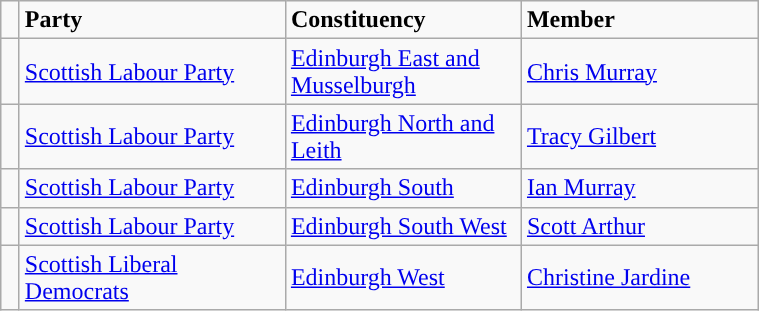<table class="wikitable">
<tr>
<td width="5"></td>
<td width="170"><strong>Party</strong></td>
<td width="150"><strong>Constituency</strong></td>
<td width="150"><strong>Member</strong></td>
</tr>
<tr>
<td style="color:inherit;background:"></td>
<td><a href='#'>Scottish Labour Party</a></td>
<td><a href='#'>Edinburgh East and Musselburgh</a></td>
<td><a href='#'>Chris Murray</a></td>
</tr>
<tr>
<td style="color:inherit;background:"></td>
<td><a href='#'>Scottish Labour Party</a></td>
<td><a href='#'>Edinburgh North and Leith</a></td>
<td><a href='#'>Tracy Gilbert</a></td>
</tr>
<tr>
<td style="color:inherit;background:"></td>
<td><a href='#'>Scottish Labour Party</a></td>
<td><a href='#'>Edinburgh South</a></td>
<td><a href='#'>Ian Murray</a></td>
</tr>
<tr>
<td style="color:inherit;background:"></td>
<td><a href='#'>Scottish Labour Party</a></td>
<td><a href='#'>Edinburgh South West</a></td>
<td><a href='#'>Scott Arthur</a></td>
</tr>
<tr>
<td style="color:inherit;background:"></td>
<td><a href='#'>Scottish Liberal Democrats</a></td>
<td><a href='#'>Edinburgh West</a></td>
<td><a href='#'>Christine Jardine</a></td>
</tr>
</table>
